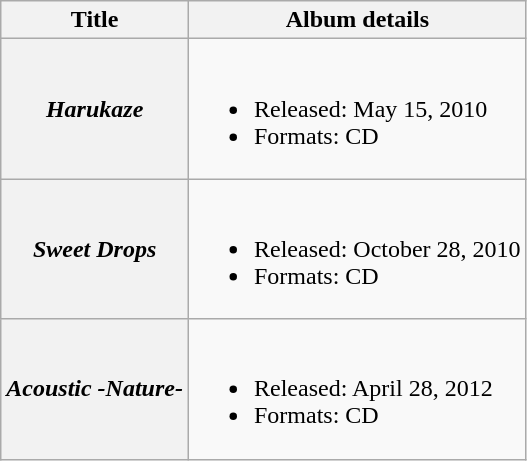<table class="wikitable plainrowheaders">
<tr>
<th>Title</th>
<th>Album details</th>
</tr>
<tr>
<th scope="row"><em>Harukaze</em></th>
<td><br><ul><li>Released: May 15, 2010</li><li>Formats: CD</li></ul></td>
</tr>
<tr>
<th scope="row"><em>Sweet Drops</em></th>
<td><br><ul><li>Released: October 28, 2010</li><li>Formats: CD</li></ul></td>
</tr>
<tr>
<th scope="row"><em>Acoustic -Nature-</em></th>
<td><br><ul><li>Released: April 28, 2012</li><li>Formats: CD</li></ul></td>
</tr>
</table>
